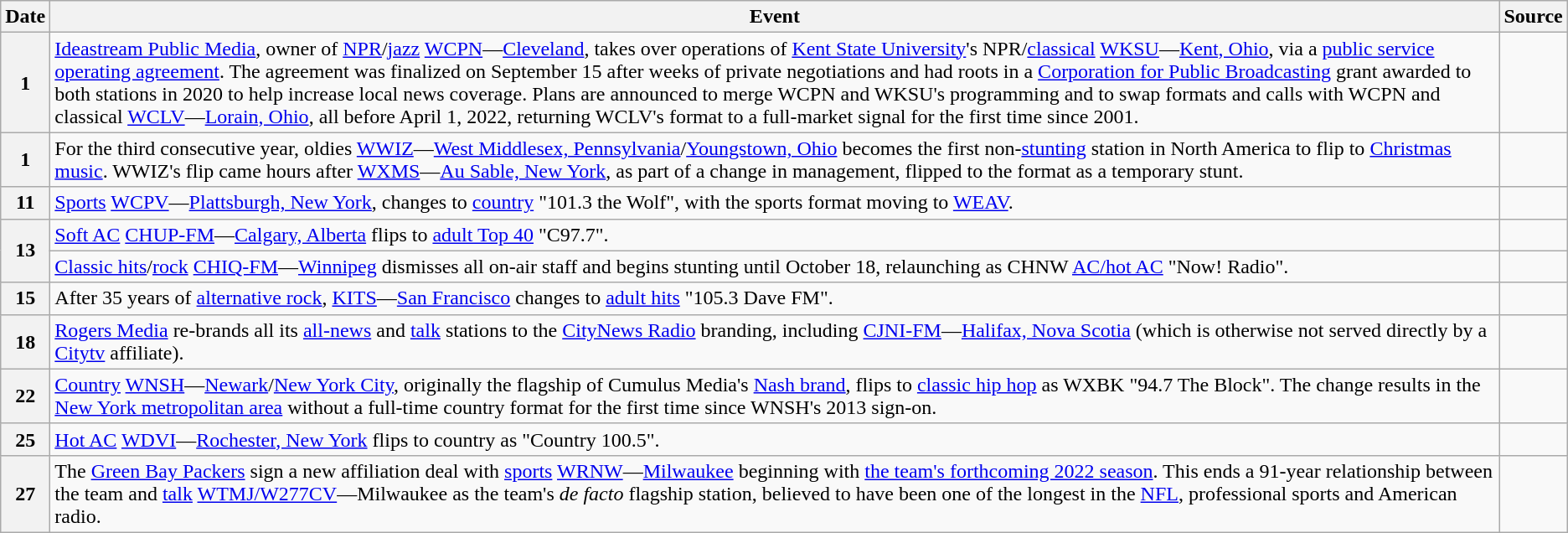<table class=wikitable>
<tr>
<th>Date</th>
<th>Event</th>
<th>Source</th>
</tr>
<tr>
<th>1</th>
<td><a href='#'>Ideastream Public Media</a>, owner of <a href='#'>NPR</a>/<a href='#'>jazz</a> <a href='#'>WCPN</a>—<a href='#'>Cleveland</a>, takes over operations of <a href='#'>Kent State University</a>'s NPR/<a href='#'>classical</a> <a href='#'>WKSU</a>—<a href='#'>Kent, Ohio</a>, via a <a href='#'>public service operating agreement</a>. The agreement was finalized on September 15 after weeks of private negotiations and had roots in a <a href='#'>Corporation for Public Broadcasting</a> grant awarded to both stations in 2020 to help increase local news coverage. Plans are announced to merge WCPN and WKSU's programming and to swap formats and calls with WCPN and classical <a href='#'>WCLV</a>—<a href='#'>Lorain, Ohio</a>, all before April 1, 2022, returning WCLV's format to a full-market signal for the first time since 2001.</td>
<td></td>
</tr>
<tr>
<th>1</th>
<td>For the third consecutive year, oldies <a href='#'>WWIZ</a>—<a href='#'>West Middlesex, Pennsylvania</a>/<a href='#'>Youngstown, Ohio</a> becomes the first non-<a href='#'>stunting</a> station in North America to flip to <a href='#'>Christmas music</a>. WWIZ's flip came hours after <a href='#'>WXMS</a>—<a href='#'>Au Sable, New York</a>, as part of a change in management, flipped to the format as a temporary stunt.</td>
<td></td>
</tr>
<tr>
<th>11</th>
<td><a href='#'>Sports</a> <a href='#'>WCPV</a>—<a href='#'>Plattsburgh, New York</a>, changes to <a href='#'>country</a> "101.3 the Wolf", with the sports format moving to <a href='#'>WEAV</a>.</td>
<td></td>
</tr>
<tr>
<th rowspan=2>13</th>
<td><a href='#'>Soft AC</a> <a href='#'>CHUP-FM</a>—<a href='#'>Calgary, Alberta</a> flips to <a href='#'>adult Top 40</a> "C97.7".</td>
<td></td>
</tr>
<tr>
<td><a href='#'>Classic hits</a>/<a href='#'>rock</a> <a href='#'>CHIQ-FM</a>—<a href='#'>Winnipeg</a> dismisses all on-air staff and begins stunting until October 18, relaunching as CHNW <a href='#'>AC/hot AC</a> "Now! Radio".</td>
<td></td>
</tr>
<tr>
<th>15</th>
<td>After 35 years of <a href='#'>alternative rock</a>, <a href='#'>KITS</a>—<a href='#'>San Francisco</a> changes to <a href='#'>adult hits</a> "105.3 Dave FM".</td>
<td></td>
</tr>
<tr>
<th>18</th>
<td><a href='#'>Rogers Media</a> re-brands all its <a href='#'>all-news</a> and <a href='#'>talk</a> stations to the <a href='#'>CityNews Radio</a> branding, including <a href='#'>CJNI-FM</a>—<a href='#'>Halifax, Nova Scotia</a> (which is otherwise not served directly by a <a href='#'>Citytv</a> affiliate).</td>
<td></td>
</tr>
<tr>
<th>22</th>
<td><a href='#'>Country</a> <a href='#'>WNSH</a>—<a href='#'>Newark</a>/<a href='#'>New York City</a>, originally the flagship of Cumulus Media's <a href='#'>Nash brand</a>, flips to <a href='#'>classic hip hop</a> as WXBK "94.7 The Block". The change results in the <a href='#'>New York metropolitan area</a> without a full-time country format for the first time since WNSH's 2013 sign-on.</td>
<td></td>
</tr>
<tr>
<th>25</th>
<td><a href='#'>Hot AC</a> <a href='#'>WDVI</a>—<a href='#'>Rochester, New York</a> flips to country as "Country 100.5".</td>
<td></td>
</tr>
<tr>
<th>27</th>
<td>The <a href='#'>Green Bay Packers</a> sign a new affiliation deal with <a href='#'>sports</a> <a href='#'>WRNW</a>—<a href='#'>Milwaukee</a> beginning with <a href='#'>the team's forthcoming 2022 season</a>. This ends a 91-year relationship between the team and <a href='#'>talk</a> <a href='#'>WTMJ/W277CV</a>—Milwaukee as the team's <em>de facto</em> flagship station, believed to have been one of the longest in the <a href='#'>NFL</a>, professional sports and American radio.</td>
<td></td>
</tr>
</table>
